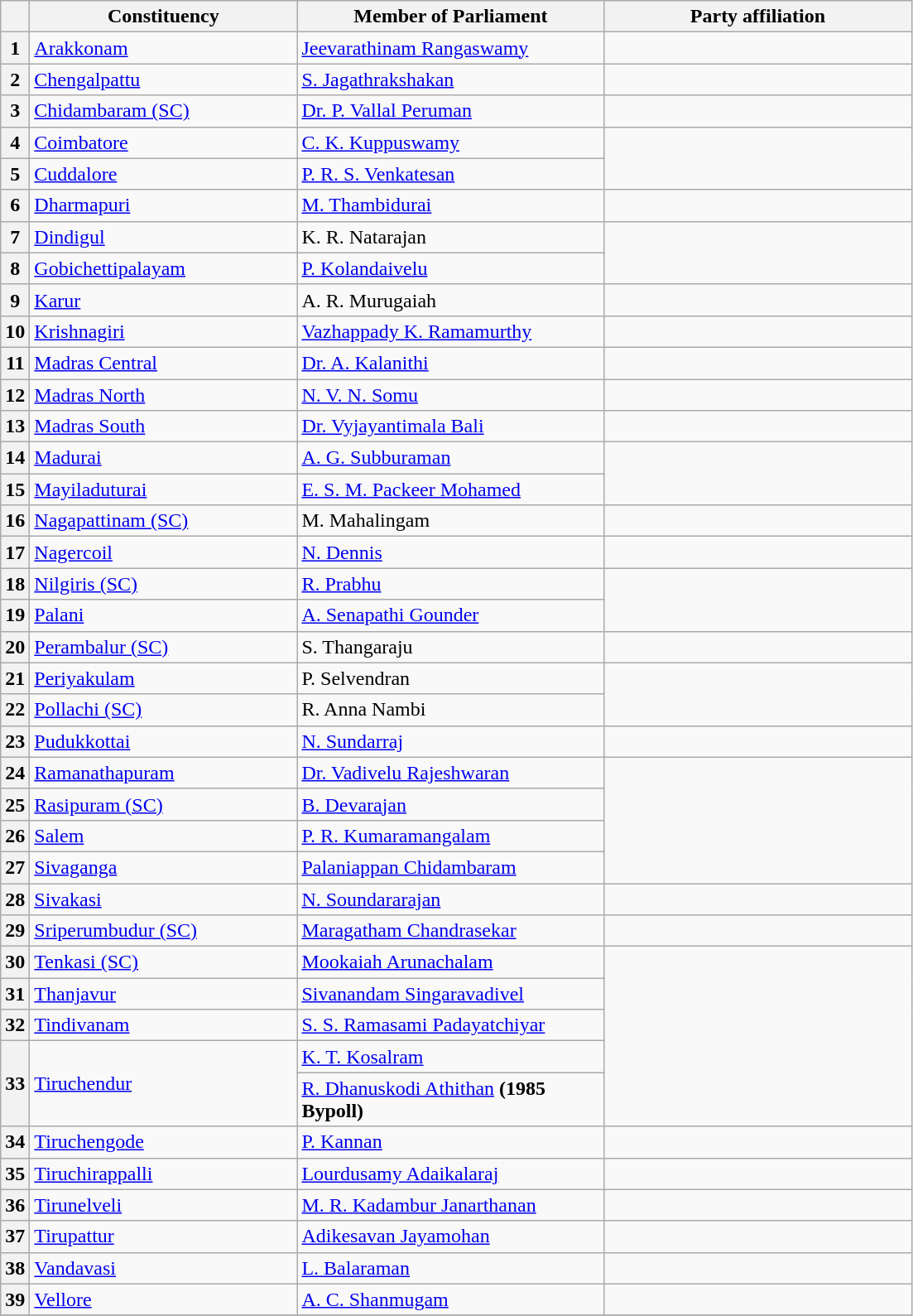<table class="wikitable sortable">
<tr style="text-align:center;">
<th></th>
<th style="width:13em">Constituency</th>
<th style="width:15em">Member of Parliament</th>
<th colspan="2" style="width:15em">Party affiliation</th>
</tr>
<tr>
<th>1</th>
<td><a href='#'>Arakkonam</a></td>
<td><a href='#'>Jeevarathinam Rangaswamy</a></td>
<td></td>
</tr>
<tr>
<th>2</th>
<td><a href='#'>Chengalpattu</a></td>
<td><a href='#'>S. Jagathrakshakan</a></td>
<td></td>
</tr>
<tr>
<th>3</th>
<td><a href='#'>Chidambaram (SC)</a></td>
<td><a href='#'>Dr. P. Vallal Peruman</a></td>
<td></td>
</tr>
<tr>
<th>4</th>
<td><a href='#'>Coimbatore</a></td>
<td><a href='#'>C. K. Kuppuswamy</a></td>
</tr>
<tr>
<th>5</th>
<td><a href='#'>Cuddalore</a></td>
<td><a href='#'>P. R. S. Venkatesan</a></td>
</tr>
<tr>
<th>6</th>
<td><a href='#'>Dharmapuri</a></td>
<td><a href='#'>M. Thambidurai</a></td>
<td></td>
</tr>
<tr>
<th>7</th>
<td><a href='#'>Dindigul</a></td>
<td>K. R. Natarajan</td>
</tr>
<tr>
<th>8</th>
<td><a href='#'>Gobichettipalayam</a></td>
<td><a href='#'>P. Kolandaivelu</a></td>
</tr>
<tr>
<th>9</th>
<td><a href='#'>Karur</a></td>
<td>A. R. Murugaiah</td>
<td></td>
</tr>
<tr>
<th>10</th>
<td><a href='#'>Krishnagiri</a></td>
<td><a href='#'>Vazhappady K. Ramamurthy</a></td>
</tr>
<tr>
<th>11</th>
<td><a href='#'>Madras Central</a></td>
<td><a href='#'>Dr. A. Kalanithi</a></td>
<td></td>
</tr>
<tr>
<th>12</th>
<td><a href='#'>Madras North</a></td>
<td><a href='#'>N. V. N. Somu</a></td>
</tr>
<tr>
<th>13</th>
<td><a href='#'>Madras South</a></td>
<td><a href='#'>Dr. Vyjayantimala Bali</a></td>
<td></td>
</tr>
<tr>
<th>14</th>
<td><a href='#'>Madurai</a></td>
<td><a href='#'>A. G. Subburaman</a></td>
</tr>
<tr>
<th>15</th>
<td><a href='#'>Mayiladuturai</a></td>
<td><a href='#'>E. S. M. Packeer Mohamed</a></td>
</tr>
<tr>
<th>16</th>
<td><a href='#'>Nagapattinam (SC)</a></td>
<td>M. Mahalingam</td>
<td></td>
</tr>
<tr>
<th>17</th>
<td><a href='#'>Nagercoil</a></td>
<td><a href='#'>N. Dennis</a></td>
<td></td>
</tr>
<tr>
<th>18</th>
<td><a href='#'>Nilgiris (SC)</a></td>
<td><a href='#'>R. Prabhu</a></td>
</tr>
<tr>
<th>19</th>
<td><a href='#'>Palani</a></td>
<td><a href='#'>A. Senapathi Gounder</a></td>
</tr>
<tr>
<th>20</th>
<td><a href='#'>Perambalur (SC)</a></td>
<td>S. Thangaraju</td>
<td></td>
</tr>
<tr>
<th>21</th>
<td><a href='#'>Periyakulam</a></td>
<td>P. Selvendran</td>
</tr>
<tr>
<th>22</th>
<td><a href='#'>Pollachi (SC)</a></td>
<td>R. Anna Nambi</td>
</tr>
<tr>
<th>23</th>
<td><a href='#'>Pudukkottai</a></td>
<td><a href='#'>N. Sundarraj</a></td>
<td></td>
</tr>
<tr>
<th>24</th>
<td><a href='#'>Ramanathapuram</a></td>
<td><a href='#'>Dr. Vadivelu Rajeshwaran</a></td>
</tr>
<tr>
<th>25</th>
<td><a href='#'>Rasipuram (SC)</a></td>
<td><a href='#'>B. Devarajan</a></td>
</tr>
<tr>
<th>26</th>
<td><a href='#'>Salem</a></td>
<td><a href='#'>P. R. Kumaramangalam</a></td>
</tr>
<tr>
<th>27</th>
<td><a href='#'>Sivaganga</a></td>
<td><a href='#'>Palaniappan Chidambaram</a></td>
</tr>
<tr>
<th>28</th>
<td><a href='#'>Sivakasi</a></td>
<td><a href='#'>N. Soundararajan</a></td>
<td></td>
</tr>
<tr>
<th>29</th>
<td><a href='#'>Sriperumbudur (SC)</a></td>
<td><a href='#'>Maragatham Chandrasekar</a></td>
<td></td>
</tr>
<tr>
<th>30</th>
<td><a href='#'>Tenkasi (SC)</a></td>
<td><a href='#'>Mookaiah Arunachalam</a></td>
</tr>
<tr>
<th>31</th>
<td><a href='#'>Thanjavur</a></td>
<td><a href='#'>Sivanandam Singaravadivel</a></td>
</tr>
<tr>
<th>32</th>
<td><a href='#'>Tindivanam</a></td>
<td><a href='#'>S. S. Ramasami Padayatchiyar</a></td>
</tr>
<tr>
<th rowspan=2>33</th>
<td rowspan=2><a href='#'>Tiruchendur</a></td>
<td><a href='#'>K. T. Kosalram</a></td>
</tr>
<tr>
<td><a href='#'>R. Dhanuskodi Athithan</a> <strong>(1985 Bypoll)</strong></td>
</tr>
<tr>
<th>34</th>
<td><a href='#'>Tiruchengode</a></td>
<td><a href='#'>P. Kannan</a></td>
<td></td>
</tr>
<tr>
<th>35</th>
<td><a href='#'>Tiruchirappalli</a></td>
<td><a href='#'>Lourdusamy Adaikalaraj</a></td>
<td></td>
</tr>
<tr>
<th>36</th>
<td><a href='#'>Tirunelveli</a></td>
<td><a href='#'>M. R. Kadambur Janarthanan</a></td>
<td></td>
</tr>
<tr>
<th>37</th>
<td><a href='#'>Tirupattur</a></td>
<td><a href='#'>Adikesavan Jayamohan</a></td>
<td></td>
</tr>
<tr>
<th>38</th>
<td><a href='#'>Vandavasi</a></td>
<td><a href='#'>L. Balaraman</a></td>
</tr>
<tr>
<th>39</th>
<td><a href='#'>Vellore</a></td>
<td><a href='#'>A. C. Shanmugam</a></td>
<td></td>
</tr>
<tr>
</tr>
</table>
